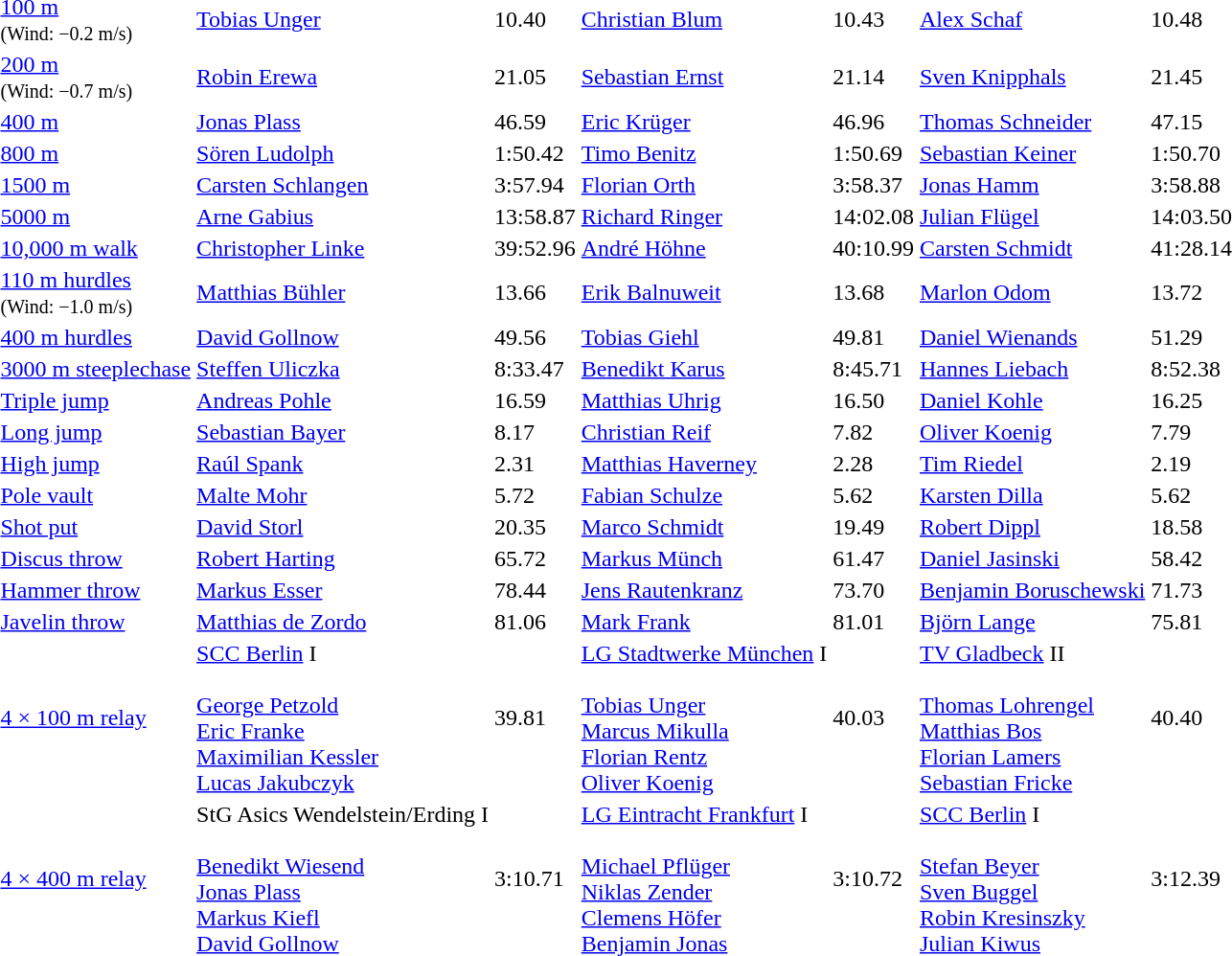<table>
<tr>
<td><a href='#'>100 m</a><br><small>(Wind: −0.2 m/s)</small></td>
<td><a href='#'>Tobias Unger</a></td>
<td>10.40</td>
<td><a href='#'>Christian Blum</a></td>
<td>10.43</td>
<td><a href='#'>Alex Schaf</a></td>
<td>10.48</td>
</tr>
<tr>
<td><a href='#'>200 m</a><br><small>(Wind: −0.7 m/s)</small></td>
<td><a href='#'>Robin Erewa</a></td>
<td>21.05</td>
<td><a href='#'>Sebastian Ernst</a></td>
<td>21.14</td>
<td><a href='#'>Sven Knipphals</a></td>
<td>21.45</td>
</tr>
<tr>
<td><a href='#'>400 m</a></td>
<td><a href='#'>Jonas Plass</a></td>
<td>46.59</td>
<td><a href='#'>Eric Krüger</a></td>
<td>46.96</td>
<td><a href='#'>Thomas Schneider</a></td>
<td>47.15</td>
</tr>
<tr>
<td><a href='#'>800 m</a></td>
<td><a href='#'>Sören Ludolph</a></td>
<td>1:50.42</td>
<td><a href='#'>Timo Benitz</a></td>
<td>1:50.69</td>
<td><a href='#'>Sebastian Keiner</a></td>
<td>1:50.70</td>
</tr>
<tr>
<td><a href='#'>1500 m</a></td>
<td><a href='#'>Carsten Schlangen</a></td>
<td>3:57.94</td>
<td><a href='#'>Florian Orth</a></td>
<td>3:58.37</td>
<td><a href='#'>Jonas Hamm</a></td>
<td>3:58.88</td>
</tr>
<tr>
<td><a href='#'>5000 m</a></td>
<td><a href='#'>Arne Gabius</a></td>
<td>13:58.87</td>
<td><a href='#'>Richard Ringer</a></td>
<td>14:02.08</td>
<td><a href='#'>Julian Flügel</a></td>
<td>14:03.50</td>
</tr>
<tr>
<td><a href='#'>10,000 m walk</a></td>
<td><a href='#'>Christopher Linke</a></td>
<td>39:52.96</td>
<td><a href='#'>André Höhne</a></td>
<td>40:10.99</td>
<td><a href='#'>Carsten Schmidt</a></td>
<td>41:28.14</td>
</tr>
<tr>
<td><a href='#'>110 m hurdles</a><br><small>(Wind: −1.0 m/s)</small></td>
<td><a href='#'>Matthias Bühler</a></td>
<td>13.66</td>
<td><a href='#'>Erik Balnuweit</a></td>
<td>13.68</td>
<td><a href='#'>Marlon Odom</a></td>
<td>13.72</td>
</tr>
<tr>
<td><a href='#'>400 m hurdles</a></td>
<td><a href='#'>David Gollnow</a></td>
<td>49.56</td>
<td><a href='#'>Tobias Giehl</a></td>
<td>49.81</td>
<td><a href='#'>Daniel Wienands</a></td>
<td>51.29</td>
</tr>
<tr>
<td><a href='#'>3000 m steeplechase</a></td>
<td><a href='#'>Steffen Uliczka</a></td>
<td>8:33.47</td>
<td><a href='#'>Benedikt Karus</a></td>
<td>8:45.71</td>
<td><a href='#'>Hannes Liebach</a></td>
<td>8:52.38</td>
</tr>
<tr>
<td><a href='#'>Triple jump</a></td>
<td><a href='#'>Andreas Pohle</a></td>
<td>16.59</td>
<td><a href='#'>Matthias Uhrig</a></td>
<td>16.50</td>
<td><a href='#'>Daniel Kohle</a></td>
<td>16.25</td>
</tr>
<tr>
<td><a href='#'>Long jump</a></td>
<td><a href='#'>Sebastian Bayer</a></td>
<td>8.17</td>
<td><a href='#'>Christian Reif</a></td>
<td>7.82</td>
<td><a href='#'>Oliver Koenig</a></td>
<td>7.79</td>
</tr>
<tr>
<td><a href='#'>High jump</a></td>
<td><a href='#'>Raúl Spank</a></td>
<td>2.31</td>
<td><a href='#'>Matthias Haverney</a></td>
<td>2.28</td>
<td><a href='#'>Tim Riedel</a></td>
<td>2.19</td>
</tr>
<tr>
<td><a href='#'>Pole vault</a></td>
<td><a href='#'>Malte Mohr</a></td>
<td>5.72</td>
<td><a href='#'>Fabian Schulze</a></td>
<td>5.62</td>
<td><a href='#'>Karsten Dilla</a></td>
<td>5.62</td>
</tr>
<tr>
<td><a href='#'>Shot put</a></td>
<td><a href='#'>David Storl</a></td>
<td>20.35</td>
<td><a href='#'>Marco Schmidt</a></td>
<td>19.49</td>
<td><a href='#'>Robert Dippl</a></td>
<td>18.58</td>
</tr>
<tr>
<td><a href='#'>Discus throw</a></td>
<td><a href='#'>Robert Harting</a></td>
<td>65.72</td>
<td><a href='#'>Markus Münch</a></td>
<td>61.47</td>
<td><a href='#'>Daniel Jasinski</a></td>
<td>58.42</td>
</tr>
<tr>
<td><a href='#'>Hammer throw</a></td>
<td><a href='#'>Markus Esser</a></td>
<td>78.44</td>
<td><a href='#'>Jens Rautenkranz</a></td>
<td>73.70</td>
<td><a href='#'>Benjamin Boruschewski</a></td>
<td>71.73</td>
</tr>
<tr>
<td><a href='#'>Javelin throw</a></td>
<td><a href='#'>Matthias de Zordo</a></td>
<td>81.06</td>
<td><a href='#'>Mark Frank</a></td>
<td>81.01</td>
<td><a href='#'>Björn Lange</a></td>
<td>75.81</td>
</tr>
<tr>
<td><a href='#'>4 × 100 m relay</a></td>
<td><a href='#'>SCC Berlin</a> I <br><br><a href='#'>George Petzold</a> <br>
<a href='#'>Eric Franke</a> <br>
<a href='#'>Maximilian Kessler</a> <br>
<a href='#'>Lucas Jakubczyk</a></td>
<td>39.81</td>
<td><a href='#'>LG Stadtwerke München</a> I <br><br><a href='#'>Tobias Unger</a> <br>
<a href='#'>Marcus Mikulla</a> <br>
<a href='#'>Florian Rentz</a> <br>
<a href='#'>Oliver Koenig</a></td>
<td>40.03</td>
<td><a href='#'>TV Gladbeck</a> II <br><br><a href='#'>Thomas Lohrengel</a> <br>
<a href='#'>Matthias Bos</a> <br>
<a href='#'>Florian Lamers</a> <br>
<a href='#'>Sebastian Fricke</a></td>
<td>40.40</td>
</tr>
<tr>
<td><a href='#'>4 × 400 m relay</a></td>
<td>StG Asics Wendelstein/Erding I <br><br><a href='#'>Benedikt Wiesend</a> <br>
<a href='#'>Jonas Plass</a> <br>
<a href='#'>Markus Kiefl</a> <br>
<a href='#'>David Gollnow</a></td>
<td>3:10.71</td>
<td><a href='#'>LG Eintracht Frankfurt</a> I <br><br><a href='#'>Michael Pflüger</a> <br>
<a href='#'>Niklas Zender</a> <br>
<a href='#'>Clemens Höfer</a> <br>
<a href='#'>Benjamin Jonas</a></td>
<td>3:10.72</td>
<td><a href='#'>SCC Berlin</a> I <br><br><a href='#'>Stefan Beyer</a> <br>
<a href='#'>Sven Buggel</a> <br>
<a href='#'>Robin Kresinszky</a> <br>
<a href='#'>Julian Kiwus</a></td>
<td>3:12.39</td>
</tr>
</table>
